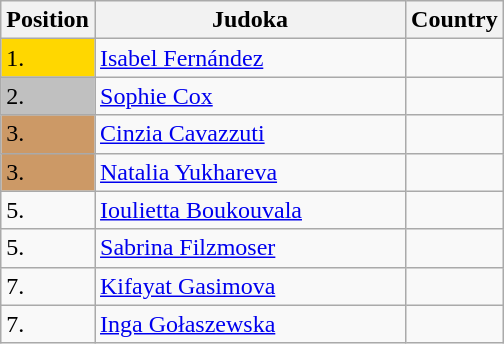<table class=wikitable>
<tr>
<th width=10>Position</th>
<th width=200>Judoka</th>
<th width=10>Country</th>
</tr>
<tr>
<td bgcolor=gold>1.</td>
<td><a href='#'>Isabel Fernández</a></td>
<td></td>
</tr>
<tr>
<td bgcolor="silver">2.</td>
<td><a href='#'>Sophie Cox</a></td>
<td></td>
</tr>
<tr>
<td bgcolor="CC9966">3.</td>
<td><a href='#'>Cinzia Cavazzuti</a></td>
<td></td>
</tr>
<tr>
<td bgcolor="CC9966">3.</td>
<td><a href='#'>Natalia Yukhareva</a></td>
<td></td>
</tr>
<tr>
<td>5.</td>
<td><a href='#'>Ioulietta Boukouvala</a></td>
<td></td>
</tr>
<tr>
<td>5.</td>
<td><a href='#'>Sabrina Filzmoser</a></td>
<td></td>
</tr>
<tr>
<td>7.</td>
<td><a href='#'>Kifayat Gasimova</a></td>
<td></td>
</tr>
<tr>
<td>7.</td>
<td><a href='#'>Inga Gołaszewska</a></td>
<td></td>
</tr>
</table>
